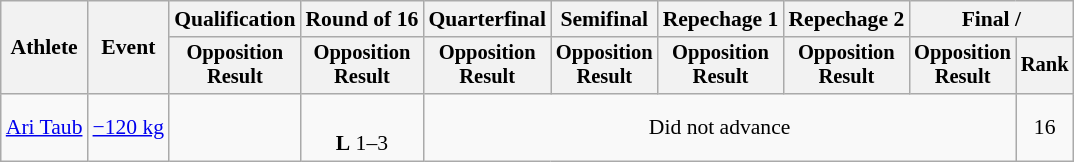<table class="wikitable" style="font-size:90%">
<tr>
<th rowspan="2">Athlete</th>
<th rowspan="2">Event</th>
<th>Qualification</th>
<th>Round of 16</th>
<th>Quarterfinal</th>
<th>Semifinal</th>
<th>Repechage 1</th>
<th>Repechage 2</th>
<th colspan=2>Final / </th>
</tr>
<tr style="font-size: 95%">
<th>Opposition<br>Result</th>
<th>Opposition<br>Result</th>
<th>Opposition<br>Result</th>
<th>Opposition<br>Result</th>
<th>Opposition<br>Result</th>
<th>Opposition<br>Result</th>
<th>Opposition<br>Result</th>
<th>Rank</th>
</tr>
<tr align=center>
<td align=left><a href='#'>Ari Taub</a></td>
<td align=left><a href='#'>−120 kg</a></td>
<td></td>
<td align=center><br><strong>L</strong> 1–3 <sup></sup></td>
<td colspan=5>Did not advance</td>
<td>16</td>
</tr>
</table>
